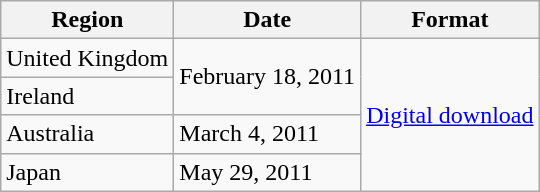<table class="wikitable" border="1">
<tr>
<th scope="col">Region</th>
<th scope="col">Date</th>
<th scope="col">Format</th>
</tr>
<tr>
<td>United Kingdom</td>
<td rowspan="2">February 18, 2011</td>
<td rowspan="4"><a href='#'>Digital download</a></td>
</tr>
<tr>
<td>Ireland</td>
</tr>
<tr>
<td>Australia</td>
<td>March 4, 2011</td>
</tr>
<tr>
<td>Japan</td>
<td>May 29, 2011</td>
</tr>
</table>
